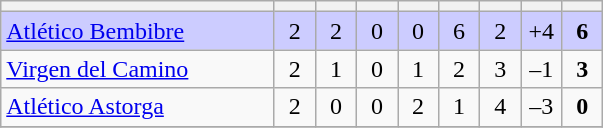<table class="wikitable" style="text-align: center;">
<tr>
<th width="175"></th>
<th width="20"></th>
<th width="20"></th>
<th width="20"></th>
<th width="20"></th>
<th width="20"></th>
<th width="20"></th>
<th width="20"></th>
<th width="20"></th>
</tr>
<tr bgcolor=#ccccff>
<td align=left><a href='#'>Atlético Bembibre</a></td>
<td>2</td>
<td>2</td>
<td>0</td>
<td>0</td>
<td>6</td>
<td>2</td>
<td>+4</td>
<td><strong>6</strong></td>
</tr>
<tr>
<td align=left><a href='#'>Virgen del Camino</a></td>
<td>2</td>
<td>1</td>
<td>0</td>
<td>1</td>
<td>2</td>
<td>3</td>
<td>–1</td>
<td><strong>3</strong></td>
</tr>
<tr>
<td align=left><a href='#'>Atlético Astorga</a></td>
<td>2</td>
<td>0</td>
<td>0</td>
<td>2</td>
<td>1</td>
<td>4</td>
<td>–3</td>
<td><strong>0</strong></td>
</tr>
<tr>
</tr>
</table>
